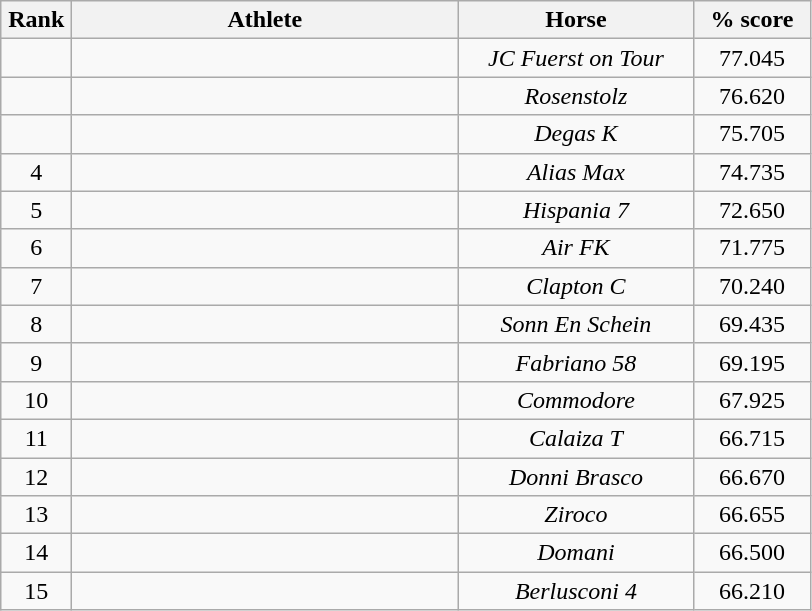<table class="wikitable" style="text-align:center">
<tr>
<th width=40>Rank</th>
<th width=250>Athlete</th>
<th width=150>Horse</th>
<th width=70>% score</th>
</tr>
<tr>
<td></td>
<td align=left></td>
<td><em>JC Fuerst on Tour</em></td>
<td>77.045</td>
</tr>
<tr>
<td></td>
<td align=left></td>
<td><em>Rosenstolz</em></td>
<td>76.620</td>
</tr>
<tr>
<td></td>
<td align=left></td>
<td><em>Degas K</em></td>
<td>75.705</td>
</tr>
<tr>
<td>4</td>
<td align=left></td>
<td><em>Alias Max</em></td>
<td>74.735</td>
</tr>
<tr>
<td>5</td>
<td align=left></td>
<td><em>Hispania 7</em></td>
<td>72.650</td>
</tr>
<tr>
<td>6</td>
<td align=left></td>
<td><em>Air FK</em></td>
<td>71.775</td>
</tr>
<tr>
<td>7</td>
<td align=left></td>
<td><em>Clapton C</em></td>
<td>70.240</td>
</tr>
<tr>
<td>8</td>
<td align=left></td>
<td><em>Sonn En Schein</em></td>
<td>69.435</td>
</tr>
<tr>
<td>9</td>
<td align=left></td>
<td><em>Fabriano 58</em></td>
<td>69.195</td>
</tr>
<tr>
<td>10</td>
<td align=left></td>
<td><em>Commodore</em></td>
<td>67.925</td>
</tr>
<tr>
<td>11</td>
<td align=left></td>
<td><em>Calaiza T</em></td>
<td>66.715</td>
</tr>
<tr>
<td>12</td>
<td align=left></td>
<td><em>Donni Brasco</em></td>
<td>66.670</td>
</tr>
<tr>
<td>13</td>
<td align=left></td>
<td><em>Ziroco</em></td>
<td>66.655</td>
</tr>
<tr>
<td>14</td>
<td align=left></td>
<td><em>Domani</em></td>
<td>66.500</td>
</tr>
<tr>
<td>15</td>
<td align=left></td>
<td><em>Berlusconi 4</em></td>
<td>66.210</td>
</tr>
</table>
